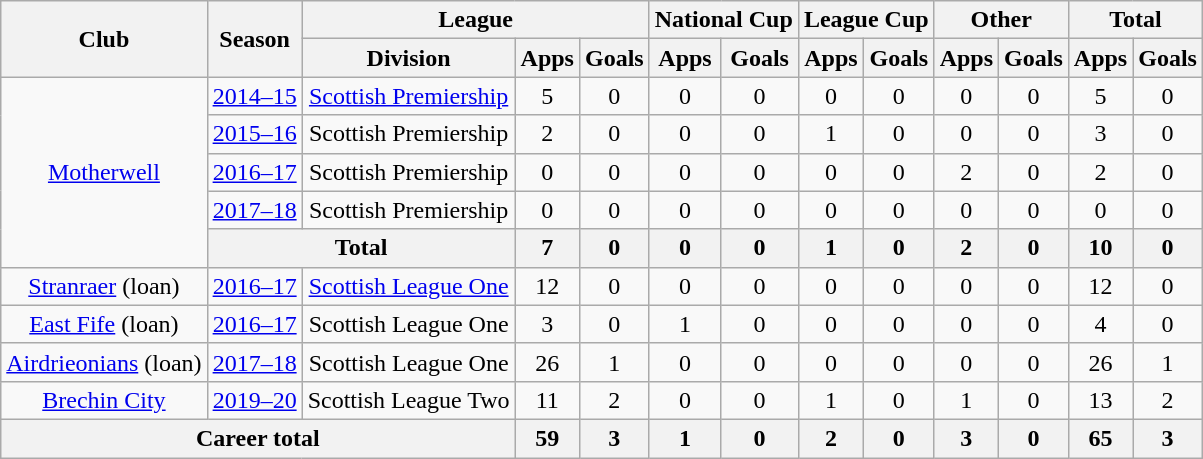<table class="wikitable" style="text-align: center">
<tr>
<th rowspan="2">Club</th>
<th rowspan="2">Season</th>
<th colspan="3">League</th>
<th colspan="2">National Cup</th>
<th colspan="2">League Cup</th>
<th colspan="2">Other</th>
<th colspan="2">Total</th>
</tr>
<tr>
<th>Division</th>
<th>Apps</th>
<th>Goals</th>
<th>Apps</th>
<th>Goals</th>
<th>Apps</th>
<th>Goals</th>
<th>Apps</th>
<th>Goals</th>
<th>Apps</th>
<th>Goals</th>
</tr>
<tr>
<td rowspan="5"><a href='#'>Motherwell</a></td>
<td><a href='#'>2014–15</a></td>
<td><a href='#'>Scottish Premiership</a></td>
<td>5</td>
<td>0</td>
<td>0</td>
<td>0</td>
<td>0</td>
<td>0</td>
<td>0</td>
<td>0</td>
<td>5</td>
<td>0</td>
</tr>
<tr>
<td><a href='#'>2015–16</a></td>
<td>Scottish Premiership</td>
<td>2</td>
<td>0</td>
<td>0</td>
<td>0</td>
<td>1</td>
<td>0</td>
<td>0</td>
<td>0</td>
<td>3</td>
<td>0</td>
</tr>
<tr>
<td><a href='#'>2016–17</a></td>
<td>Scottish Premiership</td>
<td>0</td>
<td>0</td>
<td>0</td>
<td>0</td>
<td>0</td>
<td>0</td>
<td>2</td>
<td>0</td>
<td>2</td>
<td>0</td>
</tr>
<tr>
<td><a href='#'>2017–18</a></td>
<td>Scottish Premiership</td>
<td>0</td>
<td>0</td>
<td>0</td>
<td>0</td>
<td>0</td>
<td>0</td>
<td>0</td>
<td>0</td>
<td>0</td>
<td>0</td>
</tr>
<tr>
<th colspan="2">Total</th>
<th>7</th>
<th>0</th>
<th>0</th>
<th>0</th>
<th>1</th>
<th>0</th>
<th>2</th>
<th>0</th>
<th>10</th>
<th>0</th>
</tr>
<tr>
<td><a href='#'>Stranraer</a> (loan)</td>
<td><a href='#'>2016–17</a></td>
<td><a href='#'>Scottish League One</a></td>
<td>12</td>
<td>0</td>
<td>0</td>
<td>0</td>
<td>0</td>
<td>0</td>
<td>0</td>
<td>0</td>
<td>12</td>
<td>0</td>
</tr>
<tr>
<td><a href='#'>East Fife</a> (loan)</td>
<td><a href='#'>2016–17</a></td>
<td>Scottish League One</td>
<td>3</td>
<td>0</td>
<td>1</td>
<td>0</td>
<td>0</td>
<td>0</td>
<td>0</td>
<td>0</td>
<td>4</td>
<td>0</td>
</tr>
<tr>
<td><a href='#'>Airdrieonians</a> (loan)</td>
<td><a href='#'>2017–18</a></td>
<td>Scottish League One</td>
<td>26</td>
<td>1</td>
<td>0</td>
<td>0</td>
<td>0</td>
<td>0</td>
<td>0</td>
<td>0</td>
<td>26</td>
<td>1</td>
</tr>
<tr>
<td><a href='#'>Brechin City</a></td>
<td><a href='#'>2019–20</a></td>
<td>Scottish League Two</td>
<td>11</td>
<td>2</td>
<td>0</td>
<td>0</td>
<td>1</td>
<td>0</td>
<td>1</td>
<td>0</td>
<td>13</td>
<td>2</td>
</tr>
<tr>
<th colspan="3">Career total</th>
<th>59</th>
<th>3</th>
<th>1</th>
<th>0</th>
<th>2</th>
<th>0</th>
<th>3</th>
<th>0</th>
<th>65</th>
<th>3</th>
</tr>
</table>
